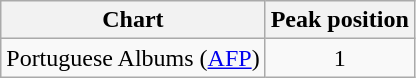<table class="wikitable">
<tr>
<th>Chart</th>
<th>Peak position</th>
</tr>
<tr>
<td>Portuguese Albums (<a href='#'>AFP</a>)</td>
<td style="text-align:center;">1</td>
</tr>
</table>
